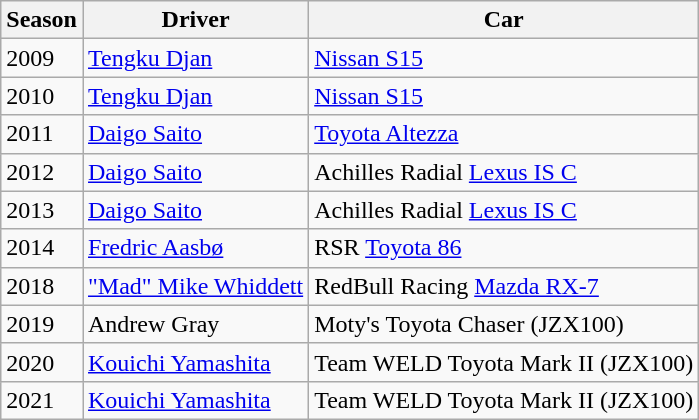<table class="wikitable">
<tr>
<th>Season</th>
<th>Driver</th>
<th>Car</th>
</tr>
<tr>
<td>2009</td>
<td> <a href='#'>Tengku Djan</a></td>
<td><a href='#'>Nissan S15</a></td>
</tr>
<tr>
<td>2010</td>
<td> <a href='#'>Tengku Djan</a></td>
<td><a href='#'>Nissan S15</a></td>
</tr>
<tr>
<td>2011</td>
<td> <a href='#'>Daigo Saito</a></td>
<td><a href='#'>Toyota Altezza</a></td>
</tr>
<tr>
<td>2012</td>
<td> <a href='#'>Daigo Saito</a></td>
<td>Achilles Radial <a href='#'>Lexus IS C</a></td>
</tr>
<tr>
<td>2013</td>
<td> <a href='#'>Daigo Saito</a></td>
<td>Achilles Radial <a href='#'>Lexus IS C</a></td>
</tr>
<tr>
<td>2014</td>
<td> <a href='#'>Fredric Aasbø</a></td>
<td>RSR <a href='#'>Toyota 86</a></td>
</tr>
<tr>
<td>2018</td>
<td> <a href='#'>"Mad" Mike Whiddett</a></td>
<td>RedBull Racing <a href='#'>Mazda RX-7</a></td>
</tr>
<tr>
<td>2019</td>
<td> Andrew Gray</td>
<td>Moty's Toyota Chaser (JZX100)</td>
</tr>
<tr>
<td>2020</td>
<td> <a href='#'>Kouichi Yamashita</a></td>
<td>Team WELD Toyota Mark II (JZX100)</td>
</tr>
<tr>
<td>2021</td>
<td> <a href='#'>Kouichi Yamashita</a></td>
<td>Team WELD Toyota Mark II (JZX100)</td>
</tr>
</table>
